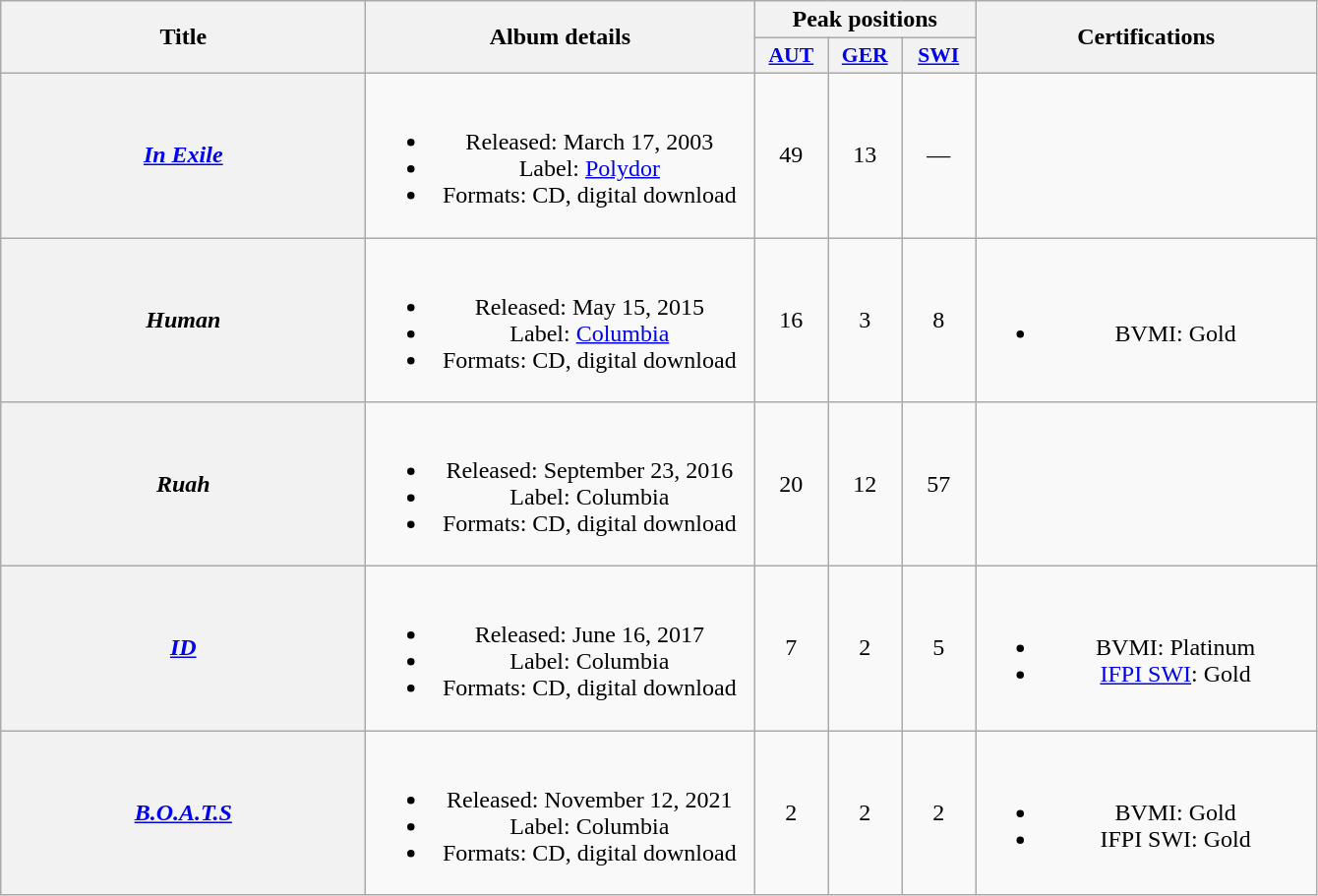<table class="wikitable plainrowheaders" style="text-align:center;" border="1">
<tr>
<th scope="col" rowspan="2" style="width:15em;">Title</th>
<th scope="col" rowspan="2" style="width:16em;">Album details</th>
<th scope="col" colspan="3">Peak positions</th>
<th scope="col" rowspan="2" style="width:14em;">Certifications</th>
</tr>
<tr>
<th scope="col" style="width:3em;font-size:90%;"><a href='#'>AUT</a><br></th>
<th scope="col" style="width:3em;font-size:90%;"><a href='#'>GER</a><br></th>
<th scope="col" style="width:3em;font-size:90%;"><a href='#'>SWI</a><br></th>
</tr>
<tr>
<th scope="row"><em><a href='#'>In Exile</a></em><br></th>
<td><br><ul><li>Released: March 17, 2003</li><li>Label: <a href='#'>Polydor</a></li><li>Formats: CD, digital download</li></ul></td>
<td>49</td>
<td>13</td>
<td>—</td>
<td></td>
</tr>
<tr>
<th scope="row"><em>Human</em></th>
<td><br><ul><li>Released: May 15, 2015</li><li>Label: <a href='#'>Columbia</a></li><li>Formats: CD, digital download</li></ul></td>
<td>16</td>
<td>3</td>
<td>8</td>
<td><br><ul><li>BVMI: Gold</li></ul></td>
</tr>
<tr>
<th scope="row"><em>Ruah</em></th>
<td><br><ul><li>Released: September 23, 2016</li><li>Label: Columbia</li><li>Formats: CD, digital download</li></ul></td>
<td>20</td>
<td>12</td>
<td>57</td>
<td></td>
</tr>
<tr>
<th scope="row"><em><a href='#'>ID</a></em></th>
<td><br><ul><li>Released: June 16, 2017</li><li>Label: Columbia</li><li>Formats: CD, digital download</li></ul></td>
<td>7</td>
<td>2</td>
<td>5</td>
<td><br><ul><li>BVMI: Platinum</li><li><a href='#'>IFPI SWI</a>: Gold</li></ul></td>
</tr>
<tr>
<th scope="row"><em><a href='#'>B.O.A.T.S</a></em></th>
<td><br><ul><li>Released: November 12, 2021</li><li>Label: Columbia</li><li>Formats: CD, digital download</li></ul></td>
<td>2</td>
<td>2</td>
<td>2</td>
<td><br><ul><li>BVMI: Gold</li><li>IFPI SWI: Gold</li></ul></td>
</tr>
</table>
